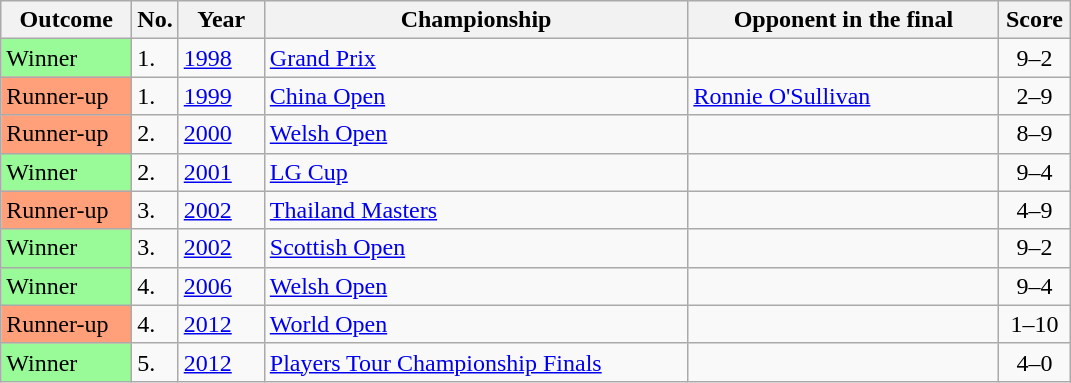<table class="sortable wikitable">
<tr>
<th width="80">Outcome</th>
<th width="20">No.</th>
<th width="50">Year</th>
<th width="275">Championship</th>
<th width="200">Opponent in the final</th>
<th width="40">Score</th>
</tr>
<tr>
<td style="background:#98FB98">Winner</td>
<td>1.</td>
<td><a href='#'>1998</a></td>
<td><a href='#'>Grand Prix</a></td>
<td> </td>
<td style="text-align:center;">9–2</td>
</tr>
<tr>
<td style="background:#ffa07a;">Runner-up</td>
<td>1.</td>
<td><a href='#'>1999</a></td>
<td><a href='#'>China Open</a></td>
<td> <a href='#'>Ronnie O'Sullivan</a></td>
<td style="text-align:center;">2–9</td>
</tr>
<tr>
<td style="background:#ffa07a;">Runner-up</td>
<td>2.</td>
<td><a href='#'>2000</a></td>
<td><a href='#'>Welsh Open</a></td>
<td> </td>
<td style="text-align:center;">8–9</td>
</tr>
<tr>
<td style="background:#98FB98">Winner</td>
<td>2.</td>
<td><a href='#'>2001</a></td>
<td><a href='#'>LG Cup</a> <small></small></td>
<td> </td>
<td style="text-align:center;">9–4</td>
</tr>
<tr>
<td style="background:#ffa07a;">Runner-up</td>
<td>3.</td>
<td><a href='#'>2002</a></td>
<td><a href='#'>Thailand Masters</a></td>
<td> </td>
<td style="text-align:center;">4–9</td>
</tr>
<tr>
<td style="background:#98FB98">Winner</td>
<td>3.</td>
<td><a href='#'>2002</a></td>
<td><a href='#'>Scottish Open</a></td>
<td> </td>
<td style="text-align:center;">9–2</td>
</tr>
<tr>
<td style="background:#98FB98">Winner</td>
<td>4.</td>
<td><a href='#'>2006</a></td>
<td><a href='#'>Welsh Open</a></td>
<td> </td>
<td style="text-align:center;">9–4</td>
</tr>
<tr>
<td style="background:#ffa07a;">Runner-up</td>
<td>4.</td>
<td><a href='#'>2012</a></td>
<td><a href='#'>World Open</a></td>
<td> </td>
<td style="text-align:center;">1–10</td>
</tr>
<tr>
<td style="background:#98FB98">Winner</td>
<td>5.</td>
<td><a href='#'>2012</a></td>
<td><a href='#'>Players Tour Championship Finals</a></td>
<td> </td>
<td style="text-align:center;">4–0</td>
</tr>
</table>
